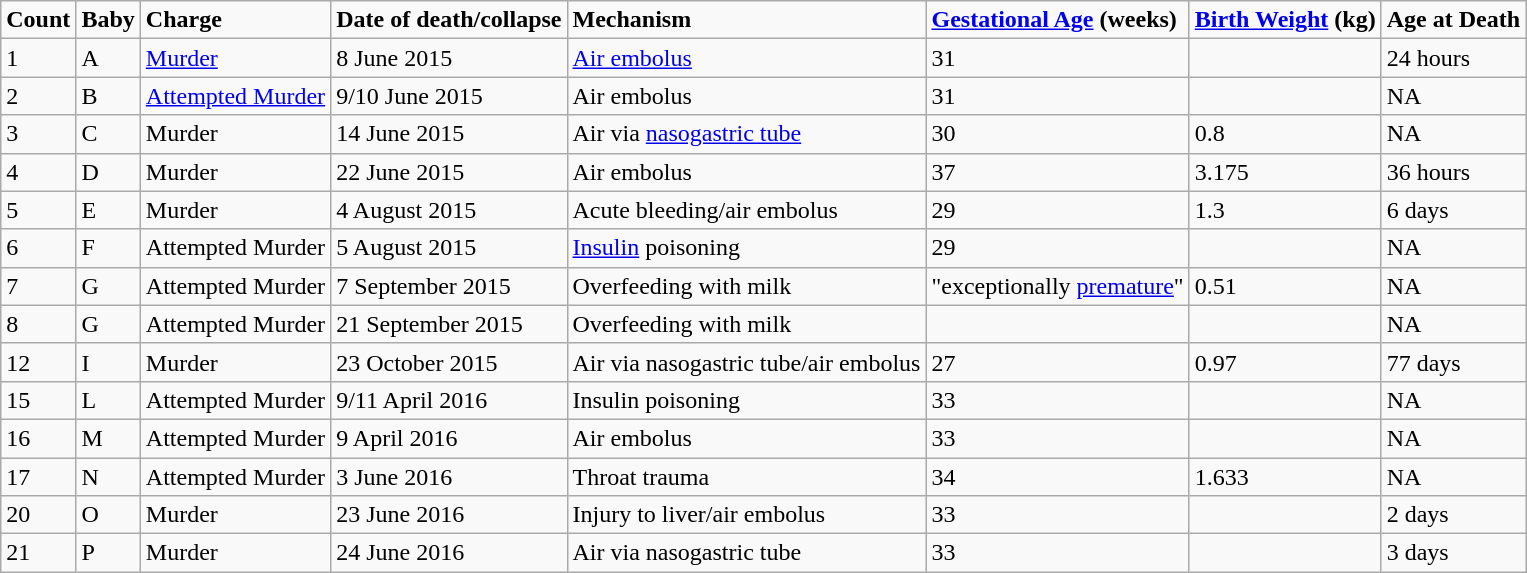<table class="wikitable">
<tr>
<td><strong>Count</strong></td>
<td><strong>Baby</strong></td>
<td><strong>Charge</strong></td>
<td><strong>Date of death/collapse</strong></td>
<td><strong>Mechanism</strong></td>
<td><strong><a href='#'>Gestational Age</a> (weeks)</strong></td>
<td><strong><a href='#'>Birth Weight</a> (kg)</strong></td>
<td><strong>Age at Death</strong></td>
</tr>
<tr>
<td>1</td>
<td>A</td>
<td><a href='#'>Murder</a></td>
<td>8 June 2015</td>
<td><a href='#'>Air embolus</a></td>
<td>31</td>
<td></td>
<td>24 hours</td>
</tr>
<tr>
<td>2</td>
<td>B</td>
<td><a href='#'>Attempted Murder</a></td>
<td>9/10 June 2015</td>
<td>Air embolus</td>
<td>31</td>
<td></td>
<td>NA</td>
</tr>
<tr>
<td>3</td>
<td>C</td>
<td>Murder</td>
<td>14 June 2015</td>
<td>Air via <a href='#'>nasogastric tube</a></td>
<td>30</td>
<td>0.8</td>
<td>NA</td>
</tr>
<tr>
<td>4</td>
<td>D</td>
<td>Murder</td>
<td>22 June 2015</td>
<td>Air embolus</td>
<td>37</td>
<td>3.175</td>
<td>36 hours</td>
</tr>
<tr>
<td>5</td>
<td>E</td>
<td>Murder</td>
<td>4 August 2015</td>
<td>Acute bleeding/air embolus</td>
<td>29</td>
<td>1.3</td>
<td>6 days</td>
</tr>
<tr>
<td>6</td>
<td>F</td>
<td>Attempted Murder</td>
<td>5 August 2015</td>
<td><a href='#'>Insulin</a> poisoning</td>
<td>29</td>
<td></td>
<td>NA</td>
</tr>
<tr>
<td>7</td>
<td>G</td>
<td>Attempted Murder</td>
<td>7 September 2015</td>
<td>Overfeeding with milk</td>
<td>"exceptionally <a href='#'>premature</a>"</td>
<td>0.51</td>
<td>NA</td>
</tr>
<tr>
<td>8</td>
<td>G</td>
<td>Attempted Murder</td>
<td>21 September 2015</td>
<td>Overfeeding with milk</td>
<td></td>
<td></td>
<td>NA</td>
</tr>
<tr>
<td>12</td>
<td>I</td>
<td>Murder</td>
<td>23 October 2015</td>
<td>Air via nasogastric tube/air embolus</td>
<td>27</td>
<td>0.97</td>
<td>77 days</td>
</tr>
<tr>
<td>15</td>
<td>L</td>
<td>Attempted Murder</td>
<td>9/11 April 2016</td>
<td>Insulin poisoning</td>
<td>33</td>
<td></td>
<td>NA</td>
</tr>
<tr>
<td>16</td>
<td>M</td>
<td>Attempted Murder</td>
<td>9 April 2016</td>
<td>Air embolus</td>
<td>33</td>
<td></td>
<td>NA</td>
</tr>
<tr>
<td>17</td>
<td>N</td>
<td>Attempted Murder</td>
<td>3 June 2016</td>
<td>Throat trauma</td>
<td>34</td>
<td>1.633</td>
<td>NA</td>
</tr>
<tr>
<td>20</td>
<td>O</td>
<td>Murder</td>
<td>23 June 2016</td>
<td>Injury to liver/air embolus</td>
<td>33</td>
<td></td>
<td>2 days</td>
</tr>
<tr>
<td>21</td>
<td>P</td>
<td>Murder</td>
<td>24 June 2016</td>
<td>Air via nasogastric tube</td>
<td>33</td>
<td></td>
<td>3 days</td>
</tr>
</table>
